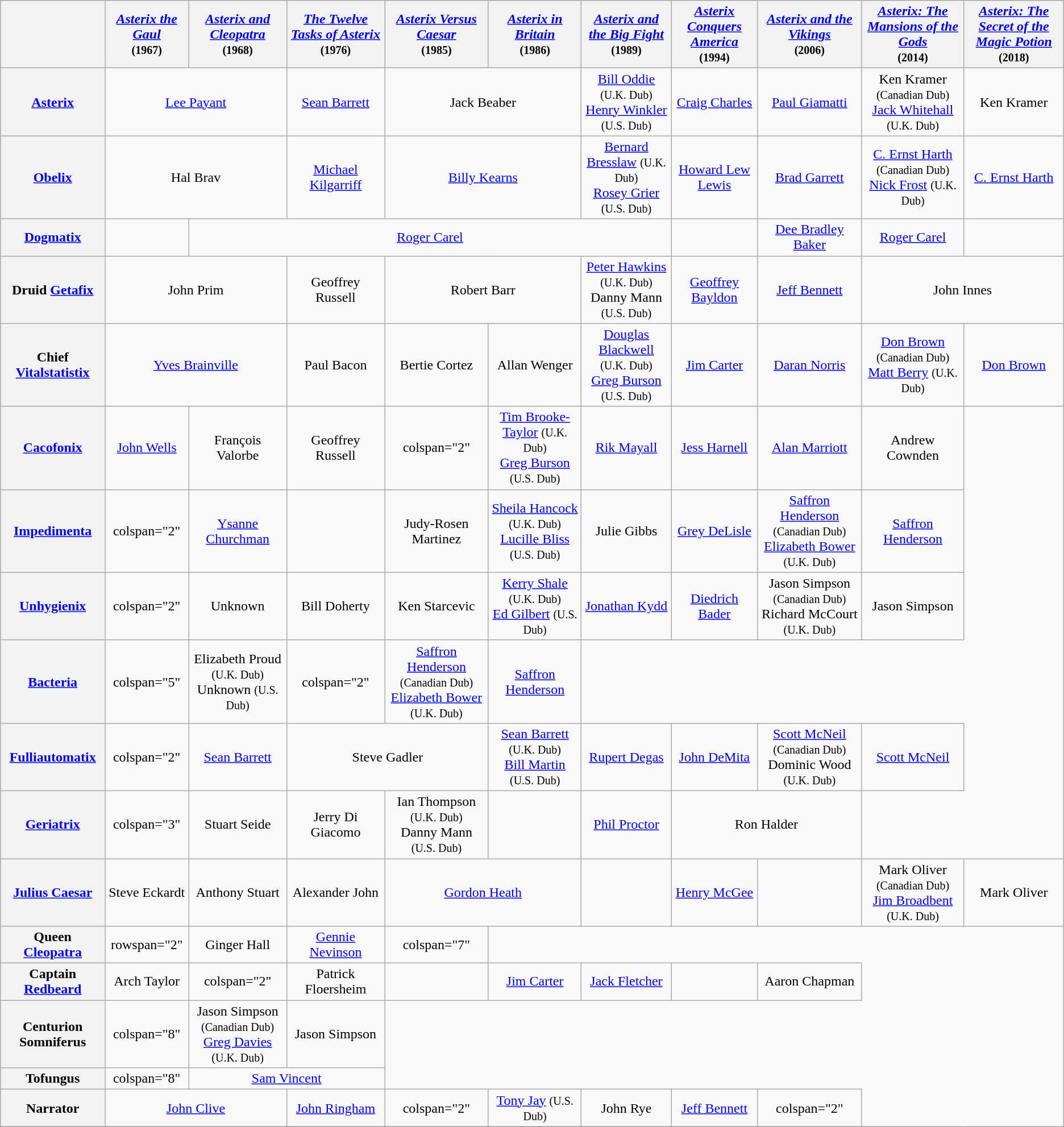<table class="wikitable" style="text-align:center;">
<tr>
<th></th>
<th><em><a href='#'>Asterix the Gaul</a></em><br><small>(1967)</small></th>
<th><em><a href='#'>Asterix and Cleopatra</a></em><br><small>(1968)</small></th>
<th><em><a href='#'>The Twelve Tasks of Asterix</a></em><br><small>(1976)</small></th>
<th><em><a href='#'>Asterix Versus Caesar</a></em><br><small>(1985)</small></th>
<th><em><a href='#'>Asterix in Britain</a></em><br><small>(1986)</small></th>
<th><em><a href='#'>Asterix and the Big Fight</a></em><br><small>(1989)</small></th>
<th><em><a href='#'>Asterix Conquers America</a></em><br><small>(1994)</small></th>
<th><em><a href='#'>Asterix and the Vikings</a></em><br><small>(2006)</small></th>
<th><em><a href='#'>Asterix: The Mansions of the Gods</a></em><br><small>(2014)</small></th>
<th><em><a href='#'>Asterix: The Secret of the Magic Potion</a></em><br><small>(2018)</small></th>
</tr>
<tr>
<th><a href='#'>Asterix</a></th>
<td colspan="2"><a href='#'>Lee Payant</a></td>
<td><a href='#'>Sean Barrett</a></td>
<td colspan="2">Jack Beaber</td>
<td><a href='#'>Bill Oddie</a> <small>(U.K. Dub)</small><br><a href='#'>Henry Winkler</a> <small>(U.S. Dub)</small></td>
<td><a href='#'>Craig Charles</a></td>
<td><a href='#'>Paul Giamatti</a></td>
<td>Ken Kramer <small>(Canadian Dub)</small><br><a href='#'>Jack Whitehall</a> <small>(U.K. Dub)</small></td>
<td>Ken Kramer</td>
</tr>
<tr>
<th><a href='#'>Obelix</a></th>
<td colspan="2">Hal Brav</td>
<td><a href='#'>Michael Kilgarriff</a></td>
<td colspan="2"><a href='#'>Billy Kearns</a></td>
<td><a href='#'>Bernard Bresslaw</a> <small>(U.K. Dub)</small><br><a href='#'>Rosey Grier</a> <small>(U.S. Dub)</small></td>
<td><a href='#'>Howard Lew Lewis</a></td>
<td><a href='#'>Brad Garrett</a></td>
<td><a href='#'>C. Ernst Harth</a> <small>(Canadian Dub)</small><br><a href='#'>Nick Frost</a> <small>(U.K. Dub)</small></td>
<td><a href='#'>C. Ernst Harth</a></td>
</tr>
<tr>
<th><a href='#'>Dogmatix</a></th>
<td></td>
<td colspan="5"><a href='#'>Roger Carel</a></td>
<td></td>
<td><a href='#'>Dee Bradley Baker</a></td>
<td><a href='#'>Roger Carel</a></td>
<td></td>
</tr>
<tr>
<th>Druid <a href='#'>Getafix</a></th>
<td colspan="2">John Prim</td>
<td>Geoffrey Russell</td>
<td colspan="2">Robert Barr</td>
<td><a href='#'>Peter Hawkins</a> <small>(U.K. Dub)</small><br>Danny Mann <small>(U.S. Dub)</small></td>
<td><a href='#'>Geoffrey Bayldon</a></td>
<td><a href='#'>Jeff Bennett</a></td>
<td colspan="2">John Innes</td>
</tr>
<tr>
<th>Chief <a href='#'>Vitalstatistix</a></th>
<td colspan="2"><a href='#'>Yves Brainville</a></td>
<td>Paul Bacon</td>
<td>Bertie Cortez</td>
<td>Allan Wenger</td>
<td><a href='#'>Douglas Blackwell</a> <small>(U.K. Dub)</small><br><a href='#'>Greg Burson</a> <small>(U.S. Dub)</small></td>
<td><a href='#'>Jim Carter</a></td>
<td><a href='#'>Daran Norris</a></td>
<td><a href='#'>Don Brown</a> <small>(Canadian Dub)</small><br><a href='#'>Matt Berry</a> <small>(U.K. Dub)</small></td>
<td><a href='#'>Don Brown</a></td>
</tr>
<tr>
<th><a href='#'>Cacofonix</a></th>
<td><a href='#'>John Wells</a></td>
<td>François Valorbe</td>
<td>Geoffrey Russell</td>
<td>colspan="2" </td>
<td><a href='#'>Tim Brooke-Taylor</a> <small>(U.K. Dub)</small><br><a href='#'>Greg Burson</a> <small>(U.S. Dub)</small></td>
<td><a href='#'>Rik Mayall</a></td>
<td><a href='#'>Jess Harnell</a></td>
<td><a href='#'>Alan Marriott</a></td>
<td>Andrew Cownden</td>
</tr>
<tr>
<th><a href='#'>Impedimenta</a></th>
<td>colspan="2" </td>
<td><a href='#'>Ysanne Churchman</a></td>
<td></td>
<td>Judy-Rosen Martinez</td>
<td><a href='#'>Sheila Hancock</a> <small>(U.K. Dub)</small><br><a href='#'>Lucille Bliss</a> <small>(U.S. Dub)</small></td>
<td>Julie Gibbs</td>
<td><a href='#'>Grey DeLisle</a></td>
<td><a href='#'>Saffron Henderson</a> <small>(Canadian Dub)</small><br><a href='#'>Elizabeth Bower</a> <small>(U.K. Dub)</small></td>
<td><a href='#'>Saffron Henderson</a></td>
</tr>
<tr>
<th><a href='#'>Unhygienix</a></th>
<td>colspan="2" </td>
<td>Unknown</td>
<td>Bill Doherty</td>
<td>Ken Starcevic</td>
<td><a href='#'>Kerry Shale</a> <small>(U.K. Dub)</small><br><a href='#'>Ed Gilbert</a> <small>(U.S. Dub)</small></td>
<td><a href='#'>Jonathan Kydd</a></td>
<td><a href='#'>Diedrich Bader</a></td>
<td>Jason Simpson <small>(Canadian Dub)</small><br>Richard McCourt <small>(U.K. Dub)</small></td>
<td>Jason Simpson</td>
</tr>
<tr>
<th><a href='#'>Bacteria</a></th>
<td>colspan="5" </td>
<td>Elizabeth Proud <small>(U.K. Dub)</small><br>Unknown <small>(U.S. Dub)</small></td>
<td>colspan="2" </td>
<td><a href='#'>Saffron Henderson</a> <small>(Canadian Dub)</small><br><a href='#'>Elizabeth Bower</a> <small>(U.K. Dub)</small></td>
<td><a href='#'>Saffron Henderson</a></td>
</tr>
<tr>
<th><a href='#'>Fulliautomatix</a></th>
<td>colspan="2" </td>
<td><a href='#'>Sean Barrett</a></td>
<td colspan="2">Steve Gadler</td>
<td><a href='#'>Sean Barrett</a> <small>(U.K. Dub)</small><br><a href='#'>Bill Martin</a> <small>(U.S. Dub)</small></td>
<td><a href='#'>Rupert Degas</a></td>
<td><a href='#'>John DeMita</a></td>
<td><a href='#'>Scott McNeil</a> <small>(Canadian Dub)</small><br>Dominic Wood <small>(U.K. Dub)</small></td>
<td><a href='#'>Scott McNeil</a></td>
</tr>
<tr>
<th><a href='#'>Geriatrix</a></th>
<td>colspan="3" </td>
<td>Stuart Seide</td>
<td>Jerry Di Giacomo</td>
<td>Ian Thompson <small>(U.K. Dub)</small><br>Danny Mann <small>(U.S. Dub)</small></td>
<td></td>
<td><a href='#'>Phil Proctor</a></td>
<td colspan="2">Ron Halder</td>
</tr>
<tr>
<th><a href='#'>Julius Caesar</a></th>
<td>Steve Eckardt</td>
<td>Anthony Stuart</td>
<td>Alexander John</td>
<td colspan="2"><a href='#'>Gordon Heath</a></td>
<td></td>
<td><a href='#'>Henry McGee</a></td>
<td></td>
<td>Mark Oliver <small>(Canadian Dub)</small><br><a href='#'>Jim Broadbent</a> <small>(U.K. Dub)</small></td>
<td>Mark Oliver</td>
</tr>
<tr>
<th>Queen <a href='#'>Cleopatra</a></th>
<td>rowspan="2" </td>
<td>Ginger Hall</td>
<td><a href='#'>Gennie Nevinson</a></td>
<td>colspan="7" </td>
</tr>
<tr>
<th>Captain <a href='#'>Redbeard</a></th>
<td>Arch Taylor</td>
<td>colspan="2" </td>
<td>Patrick Floersheim</td>
<td></td>
<td><a href='#'>Jim Carter</a></td>
<td><a href='#'>Jack Fletcher</a></td>
<td></td>
<td>Aaron Chapman</td>
</tr>
<tr>
<th>Centurion Somniferus</th>
<td>colspan="8" </td>
<td>Jason Simpson <small>(Canadian Dub)</small><br><a href='#'>Greg Davies</a> <small>(U.K. Dub)</small></td>
<td>Jason Simpson</td>
</tr>
<tr>
<th>Tofungus</th>
<td>colspan="8" </td>
<td colspan="2"><a href='#'>Sam Vincent</a></td>
</tr>
<tr>
<th>Narrator</th>
<td colspan="2"><a href='#'>John Clive</a></td>
<td><a href='#'>John Ringham</a></td>
<td>colspan="2" </td>
<td><a href='#'>Tony Jay</a> <small>(U.S. Dub)</small></td>
<td>John Rye</td>
<td><a href='#'>Jeff Bennett</a></td>
<td>colspan="2" </td>
</tr>
<tr>
</tr>
</table>
